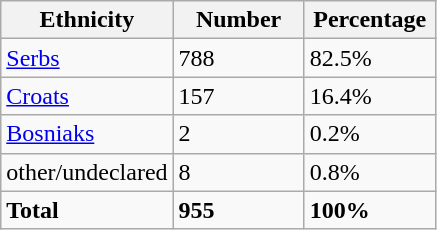<table class="wikitable">
<tr>
<th width="100px">Ethnicity</th>
<th width="80px">Number</th>
<th width="80px">Percentage</th>
</tr>
<tr>
<td><a href='#'>Serbs</a></td>
<td>788</td>
<td>82.5%</td>
</tr>
<tr>
<td><a href='#'>Croats</a></td>
<td>157</td>
<td>16.4%</td>
</tr>
<tr>
<td><a href='#'>Bosniaks</a></td>
<td>2</td>
<td>0.2%</td>
</tr>
<tr>
<td>other/undeclared</td>
<td>8</td>
<td>0.8%</td>
</tr>
<tr>
<td><strong>Total</strong></td>
<td><strong>955</strong></td>
<td><strong>100%</strong></td>
</tr>
</table>
